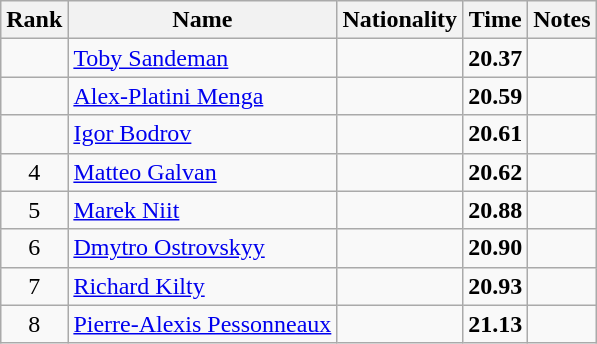<table class="wikitable sortable" style="text-align:center">
<tr>
<th>Rank</th>
<th>Name</th>
<th>Nationality</th>
<th>Time</th>
<th>Notes</th>
</tr>
<tr>
<td></td>
<td align=left><a href='#'>Toby Sandeman</a></td>
<td align=left></td>
<td><strong>20.37</strong></td>
<td></td>
</tr>
<tr>
<td></td>
<td align=left><a href='#'>Alex-Platini Menga</a></td>
<td align=left></td>
<td><strong>20.59</strong></td>
<td></td>
</tr>
<tr>
<td></td>
<td align=left><a href='#'>Igor Bodrov</a></td>
<td align=left></td>
<td><strong>20.61</strong></td>
<td></td>
</tr>
<tr>
<td>4</td>
<td align=left><a href='#'>Matteo Galvan</a></td>
<td align=left></td>
<td><strong>20.62</strong></td>
<td></td>
</tr>
<tr>
<td>5</td>
<td align=left><a href='#'>Marek Niit</a></td>
<td align=left></td>
<td><strong>20.88</strong></td>
<td></td>
</tr>
<tr>
<td>6</td>
<td align=left><a href='#'>Dmytro Ostrovskyy</a></td>
<td align=left></td>
<td><strong>20.90</strong></td>
<td></td>
</tr>
<tr>
<td>7</td>
<td align=left><a href='#'>Richard Kilty</a></td>
<td align=left></td>
<td><strong>20.93</strong></td>
<td></td>
</tr>
<tr>
<td>8</td>
<td align=left><a href='#'>Pierre-Alexis Pessonneaux</a></td>
<td align=left></td>
<td><strong>21.13</strong></td>
<td></td>
</tr>
</table>
